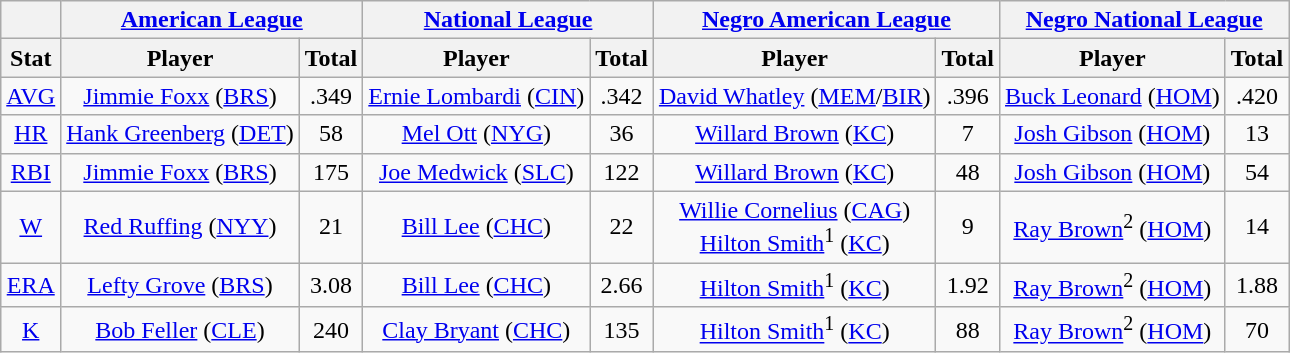<table class="wikitable" style="text-align:center;">
<tr>
<th></th>
<th colspan="2"><a href='#'>American League</a></th>
<th colspan="2"><a href='#'>National League</a></th>
<th colspan="2"><a href='#'>Negro American League</a></th>
<th colspan="2"><a href='#'>Negro National League</a></th>
</tr>
<tr>
<th>Stat</th>
<th>Player</th>
<th>Total</th>
<th>Player</th>
<th>Total</th>
<th>Player</th>
<th>Total</th>
<th>Player</th>
<th>Total</th>
</tr>
<tr>
<td><a href='#'>AVG</a></td>
<td><a href='#'>Jimmie Foxx</a> (<a href='#'>BRS</a>)</td>
<td>.349</td>
<td><a href='#'>Ernie Lombardi</a> (<a href='#'>CIN</a>)</td>
<td>.342</td>
<td><a href='#'>David Whatley</a> (<a href='#'>MEM</a>/<a href='#'>BIR</a>)</td>
<td>.396</td>
<td><a href='#'>Buck Leonard</a> (<a href='#'>HOM</a>)</td>
<td>.420</td>
</tr>
<tr>
<td><a href='#'>HR</a></td>
<td><a href='#'>Hank Greenberg</a> (<a href='#'>DET</a>)</td>
<td>58</td>
<td><a href='#'>Mel Ott</a> (<a href='#'>NYG</a>)</td>
<td>36</td>
<td><a href='#'>Willard Brown</a> (<a href='#'>KC</a>)</td>
<td>7</td>
<td><a href='#'>Josh Gibson</a> (<a href='#'>HOM</a>)</td>
<td>13</td>
</tr>
<tr>
<td><a href='#'>RBI</a></td>
<td><a href='#'>Jimmie Foxx</a> (<a href='#'>BRS</a>)</td>
<td>175</td>
<td><a href='#'>Joe Medwick</a> (<a href='#'>SLC</a>)</td>
<td>122</td>
<td><a href='#'>Willard Brown</a> (<a href='#'>KC</a>)</td>
<td>48</td>
<td><a href='#'>Josh Gibson</a> (<a href='#'>HOM</a>)</td>
<td>54</td>
</tr>
<tr>
<td><a href='#'>W</a></td>
<td><a href='#'>Red Ruffing</a> (<a href='#'>NYY</a>)</td>
<td>21</td>
<td><a href='#'>Bill Lee</a> (<a href='#'>CHC</a>)</td>
<td>22</td>
<td><a href='#'>Willie Cornelius</a> (<a href='#'>CAG</a>)<br><a href='#'>Hilton Smith</a><sup>1</sup> (<a href='#'>KC</a>)</td>
<td>9</td>
<td><a href='#'>Ray Brown</a><sup>2</sup> (<a href='#'>HOM</a>)</td>
<td>14</td>
</tr>
<tr>
<td><a href='#'>ERA</a></td>
<td><a href='#'>Lefty Grove</a> (<a href='#'>BRS</a>)</td>
<td>3.08</td>
<td><a href='#'>Bill Lee</a> (<a href='#'>CHC</a>)</td>
<td>2.66</td>
<td><a href='#'>Hilton Smith</a><sup>1</sup> (<a href='#'>KC</a>)</td>
<td>1.92</td>
<td><a href='#'>Ray Brown</a><sup>2</sup> (<a href='#'>HOM</a>)</td>
<td>1.88</td>
</tr>
<tr>
<td><a href='#'>K</a></td>
<td><a href='#'>Bob Feller</a> (<a href='#'>CLE</a>)</td>
<td>240</td>
<td><a href='#'>Clay Bryant</a> (<a href='#'>CHC</a>)</td>
<td>135</td>
<td><a href='#'>Hilton Smith</a><sup>1</sup> (<a href='#'>KC</a>)</td>
<td>88</td>
<td><a href='#'>Ray Brown</a><sup>2</sup> (<a href='#'>HOM</a>)</td>
<td>70</td>
</tr>
</table>
